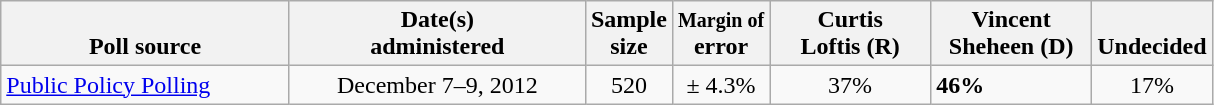<table class="wikitable">
<tr valign= bottom>
<th style="width:185px;">Poll source</th>
<th style="width:190px;">Date(s)<br>administered</th>
<th class=small>Sample<br>size</th>
<th><small>Margin of</small><br>error</th>
<th style="width:100px;">Curtis<br>Loftis (R)</th>
<th style="width:100px;">Vincent<br>Sheheen (D)</th>
<th style="width:40px;">Undecided</th>
</tr>
<tr>
<td><a href='#'>Public Policy Polling</a></td>
<td align=center>December 7–9, 2012</td>
<td align=center>520</td>
<td align=center>± 4.3%</td>
<td align=center>37%</td>
<td><strong>46%</strong></td>
<td align=center>17%</td>
</tr>
</table>
